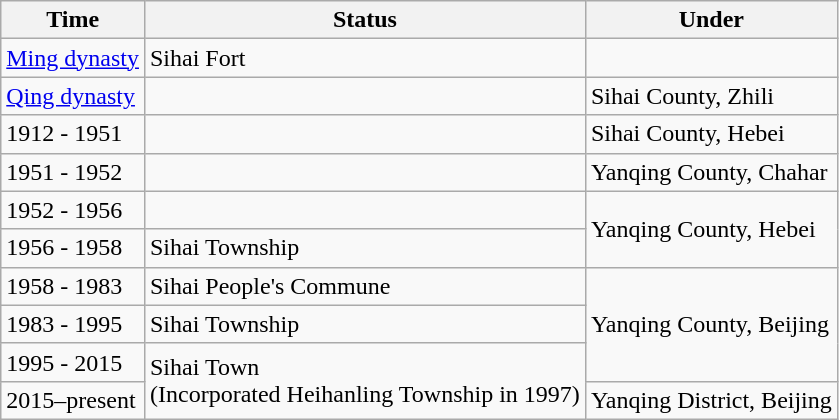<table class="wikitable">
<tr>
<th>Time</th>
<th>Status</th>
<th>Under</th>
</tr>
<tr>
<td><a href='#'>Ming dynasty</a></td>
<td>Sihai Fort</td>
<td></td>
</tr>
<tr>
<td><a href='#'>Qing dynasty</a></td>
<td></td>
<td>Sihai County, Zhili</td>
</tr>
<tr>
<td>1912 - 1951</td>
<td></td>
<td>Sihai County, Hebei</td>
</tr>
<tr>
<td>1951 - 1952</td>
<td></td>
<td>Yanqing County, Chahar</td>
</tr>
<tr>
<td>1952 - 1956</td>
<td></td>
<td rowspan="2">Yanqing County, Hebei</td>
</tr>
<tr>
<td>1956 - 1958</td>
<td>Sihai Township</td>
</tr>
<tr>
<td>1958 - 1983</td>
<td>Sihai People's Commune</td>
<td rowspan="3">Yanqing County, Beijing</td>
</tr>
<tr>
<td>1983 - 1995</td>
<td>Sihai Township</td>
</tr>
<tr>
<td>1995 - 2015</td>
<td rowspan="2">Sihai Town<br>(Incorporated Heihanling Township in 1997)</td>
</tr>
<tr>
<td>2015–present</td>
<td>Yanqing District, Beijing</td>
</tr>
</table>
